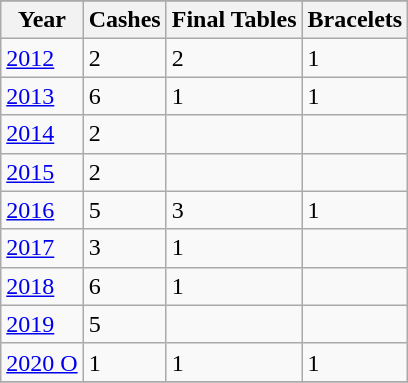<table class="wikitable">
<tr>
</tr>
<tr>
<th>Year</th>
<th>Cashes</th>
<th>Final Tables</th>
<th>Bracelets</th>
</tr>
<tr>
<td><a href='#'>2012</a></td>
<td>2</td>
<td>2</td>
<td>1</td>
</tr>
<tr>
<td><a href='#'>2013</a></td>
<td>6</td>
<td>1</td>
<td>1</td>
</tr>
<tr>
<td><a href='#'>2014</a></td>
<td>2</td>
<td></td>
<td></td>
</tr>
<tr>
<td><a href='#'>2015</a></td>
<td>2</td>
<td></td>
<td></td>
</tr>
<tr>
<td><a href='#'>2016</a></td>
<td>5</td>
<td>3</td>
<td>1</td>
</tr>
<tr>
<td><a href='#'>2017</a></td>
<td>3</td>
<td>1</td>
<td></td>
</tr>
<tr>
<td><a href='#'>2018</a></td>
<td>6</td>
<td>1</td>
<td></td>
</tr>
<tr>
<td><a href='#'>2019</a></td>
<td>5</td>
<td></td>
<td></td>
</tr>
<tr>
<td><a href='#'>2020 O</a></td>
<td>1</td>
<td>1</td>
<td>1</td>
</tr>
<tr>
</tr>
</table>
